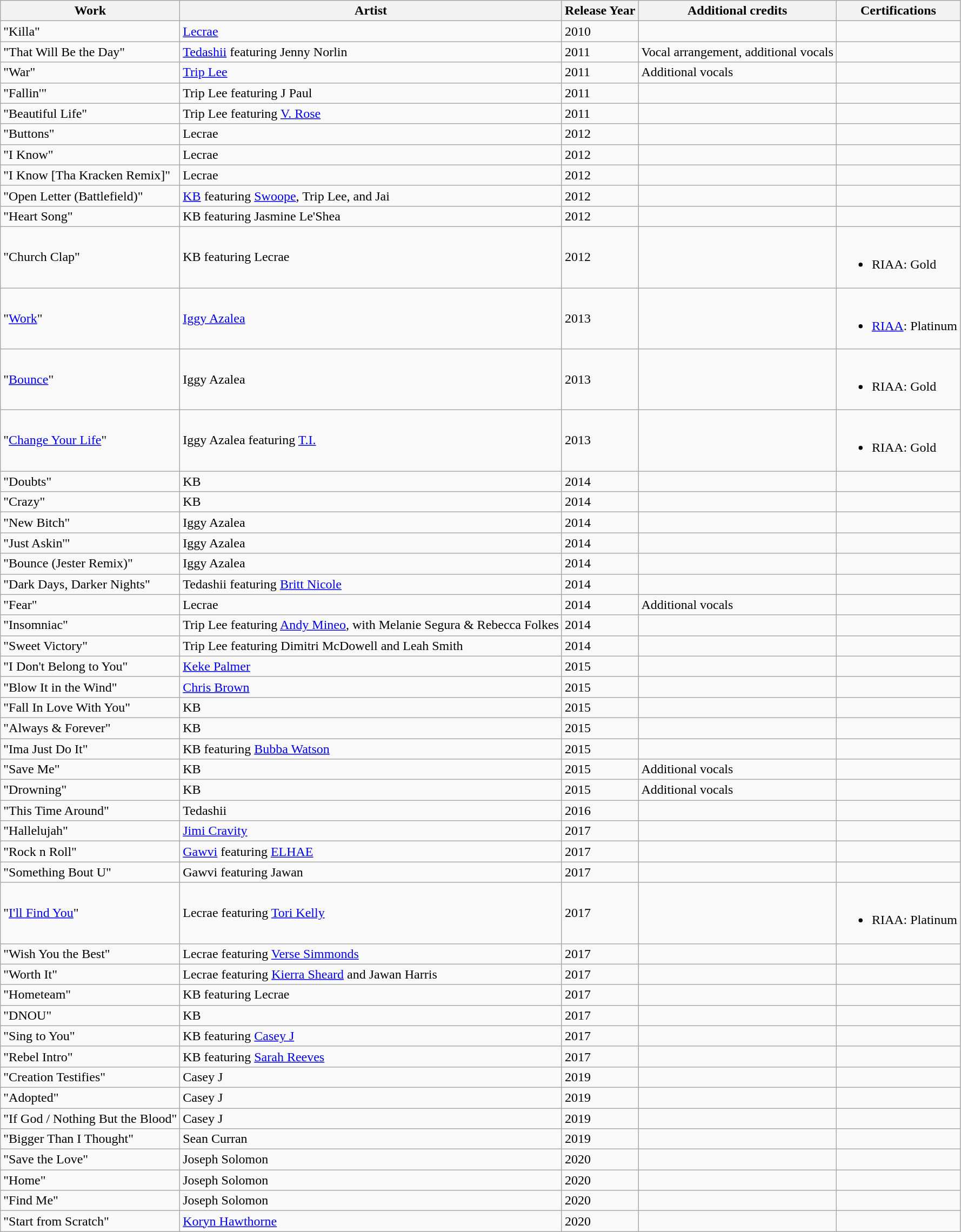<table class="wikitable">
<tr>
<th>Work</th>
<th>Artist</th>
<th>Release Year</th>
<th>Additional credits</th>
<th>Certifications</th>
</tr>
<tr>
<td>"Killa"</td>
<td><a href='#'>Lecrae</a></td>
<td>2010</td>
<td></td>
<td></td>
</tr>
<tr>
<td>"That Will Be the Day"</td>
<td><a href='#'>Tedashii</a> featuring Jenny Norlin</td>
<td>2011</td>
<td>Vocal arrangement, additional vocals</td>
<td></td>
</tr>
<tr>
<td>"War"</td>
<td><a href='#'>Trip Lee</a></td>
<td>2011</td>
<td>Additional vocals</td>
<td></td>
</tr>
<tr>
<td>"Fallin'"</td>
<td>Trip Lee featuring J Paul</td>
<td>2011</td>
<td></td>
<td></td>
</tr>
<tr>
<td>"Beautiful Life"</td>
<td>Trip Lee featuring <a href='#'>V. Rose</a></td>
<td>2011</td>
<td></td>
<td></td>
</tr>
<tr>
<td>"Buttons"</td>
<td>Lecrae</td>
<td>2012</td>
<td></td>
<td></td>
</tr>
<tr>
<td>"I Know"</td>
<td>Lecrae</td>
<td>2012</td>
<td></td>
<td></td>
</tr>
<tr>
<td>"I Know [Tha Kracken Remix]"</td>
<td>Lecrae</td>
<td>2012</td>
<td></td>
<td></td>
</tr>
<tr>
<td>"Open Letter (Battlefield)"</td>
<td><a href='#'>KB</a> featuring <a href='#'>Swoope</a>, Trip Lee, and Jai</td>
<td>2012</td>
<td></td>
<td></td>
</tr>
<tr>
<td>"Heart Song"</td>
<td>KB featuring Jasmine Le'Shea</td>
<td>2012</td>
<td></td>
<td></td>
</tr>
<tr>
<td>"Church Clap"</td>
<td>KB featuring Lecrae</td>
<td>2012</td>
<td></td>
<td><br><ul><li>RIAA: Gold</li></ul></td>
</tr>
<tr>
<td>"<a href='#'>Work</a>"</td>
<td><a href='#'>Iggy Azalea</a></td>
<td>2013</td>
<td></td>
<td><br><ul><li><a href='#'>RIAA</a>: Platinum</li></ul></td>
</tr>
<tr>
<td>"<a href='#'>Bounce</a>"</td>
<td>Iggy Azalea</td>
<td>2013</td>
<td></td>
<td><br><ul><li>RIAA: Gold</li></ul></td>
</tr>
<tr>
<td>"<a href='#'>Change Your Life</a>"</td>
<td>Iggy Azalea featuring <a href='#'>T.I.</a></td>
<td>2013</td>
<td></td>
<td><br><ul><li>RIAA: Gold</li></ul></td>
</tr>
<tr>
<td>"Doubts"</td>
<td>KB</td>
<td>2014</td>
<td></td>
<td></td>
</tr>
<tr>
<td>"Crazy"</td>
<td>KB</td>
<td>2014</td>
<td></td>
<td></td>
</tr>
<tr>
<td>"New Bitch"</td>
<td>Iggy Azalea</td>
<td>2014</td>
<td></td>
<td></td>
</tr>
<tr>
<td>"Just Askin'"</td>
<td>Iggy Azalea</td>
<td>2014</td>
<td></td>
<td></td>
</tr>
<tr>
<td>"Bounce (Jester Remix)"</td>
<td>Iggy Azalea</td>
<td>2014</td>
<td></td>
<td></td>
</tr>
<tr>
<td>"Dark Days, Darker Nights"</td>
<td>Tedashii featuring <a href='#'>Britt Nicole</a></td>
<td>2014</td>
<td></td>
<td></td>
</tr>
<tr>
<td>"Fear"</td>
<td>Lecrae</td>
<td>2014</td>
<td>Additional vocals</td>
<td></td>
</tr>
<tr>
<td>"Insomniac"</td>
<td>Trip Lee featuring <a href='#'>Andy Mineo</a>, with Melanie Segura & Rebecca Folkes</td>
<td>2014</td>
<td></td>
<td></td>
</tr>
<tr>
<td>"Sweet Victory"</td>
<td>Trip Lee featuring Dimitri McDowell and Leah Smith</td>
<td>2014</td>
<td></td>
<td></td>
</tr>
<tr>
<td>"I Don't Belong to You"</td>
<td><a href='#'>Keke Palmer</a></td>
<td>2015</td>
<td></td>
<td></td>
</tr>
<tr>
<td>"Blow It in the Wind"</td>
<td><a href='#'>Chris Brown</a></td>
<td>2015</td>
<td></td>
<td></td>
</tr>
<tr>
<td>"Fall In Love With You"</td>
<td>KB</td>
<td>2015</td>
<td></td>
<td></td>
</tr>
<tr>
<td>"Always & Forever"</td>
<td>KB</td>
<td>2015</td>
<td></td>
<td></td>
</tr>
<tr>
<td>"Ima Just Do It"</td>
<td>KB featuring <a href='#'>Bubba Watson</a></td>
<td>2015</td>
<td></td>
<td></td>
</tr>
<tr>
<td>"Save Me"</td>
<td>KB</td>
<td>2015</td>
<td>Additional vocals</td>
<td></td>
</tr>
<tr>
<td>"Drowning"</td>
<td>KB</td>
<td>2015</td>
<td>Additional vocals</td>
<td></td>
</tr>
<tr>
<td>"This Time Around"</td>
<td>Tedashii</td>
<td>2016</td>
<td></td>
<td></td>
</tr>
<tr>
<td>"Hallelujah"</td>
<td><a href='#'>Jimi Cravity</a></td>
<td>2017</td>
<td></td>
<td></td>
</tr>
<tr>
<td>"Rock n Roll"</td>
<td><a href='#'>Gawvi</a> featuring <a href='#'>ELHAE</a></td>
<td>2017</td>
<td></td>
<td></td>
</tr>
<tr>
<td>"Something Bout U"</td>
<td>Gawvi featuring Jawan</td>
<td>2017</td>
<td></td>
<td></td>
</tr>
<tr>
<td>"<a href='#'>I'll Find You</a>"</td>
<td>Lecrae featuring <a href='#'>Tori Kelly</a></td>
<td>2017</td>
<td></td>
<td><br><ul><li>RIAA: Platinum</li></ul></td>
</tr>
<tr>
<td>"Wish You the Best"</td>
<td>Lecrae featuring <a href='#'>Verse Simmonds</a></td>
<td>2017</td>
<td></td>
<td></td>
</tr>
<tr>
<td>"Worth It"</td>
<td>Lecrae featuring <a href='#'>Kierra Sheard</a> and Jawan Harris</td>
<td>2017</td>
<td></td>
<td></td>
</tr>
<tr>
<td>"Hometeam"</td>
<td>KB featuring Lecrae</td>
<td>2017</td>
<td></td>
<td></td>
</tr>
<tr>
<td>"DNOU"</td>
<td>KB</td>
<td>2017</td>
<td></td>
<td></td>
</tr>
<tr>
<td>"Sing to You"</td>
<td>KB featuring <a href='#'>Casey J</a></td>
<td>2017</td>
<td></td>
<td></td>
</tr>
<tr>
<td>"Rebel Intro"</td>
<td>KB featuring <a href='#'>Sarah Reeves</a></td>
<td>2017</td>
<td></td>
<td></td>
</tr>
<tr>
<td>"Creation Testifies"</td>
<td>Casey J</td>
<td>2019</td>
<td></td>
<td></td>
</tr>
<tr>
<td>"Adopted"</td>
<td>Casey J</td>
<td>2019</td>
<td></td>
<td></td>
</tr>
<tr>
<td>"If God / Nothing But the Blood"</td>
<td>Casey J</td>
<td>2019</td>
<td></td>
<td></td>
</tr>
<tr>
<td>"Bigger Than I Thought"</td>
<td>Sean Curran</td>
<td>2019</td>
<td></td>
<td></td>
</tr>
<tr>
<td>"Save the Love"</td>
<td>Joseph Solomon</td>
<td>2020</td>
<td></td>
<td></td>
</tr>
<tr>
<td>"Home"</td>
<td>Joseph Solomon</td>
<td>2020</td>
<td></td>
<td></td>
</tr>
<tr>
<td>"Find Me"</td>
<td>Joseph Solomon</td>
<td>2020</td>
<td></td>
<td></td>
</tr>
<tr>
<td>"Start from Scratch"</td>
<td><a href='#'>Koryn Hawthorne</a></td>
<td>2020</td>
<td></td>
<td></td>
</tr>
</table>
